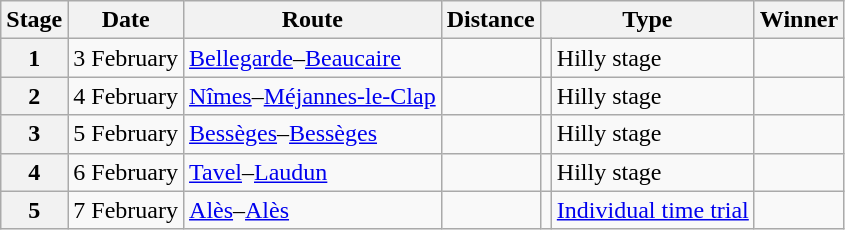<table class="wikitable">
<tr>
<th scope="col">Stage</th>
<th scope="col">Date</th>
<th scope="col">Route</th>
<th scope="col">Distance</th>
<th colspan="2" scope="col">Type</th>
<th scope="col">Winner</th>
</tr>
<tr>
<th scope="row">1</th>
<td>3 February</td>
<td><a href='#'>Bellegarde</a>–<a href='#'>Beaucaire</a></td>
<td style="text-align:center;"></td>
<td></td>
<td>Hilly stage</td>
<td></td>
</tr>
<tr>
<th scope="row">2</th>
<td>4 February</td>
<td><a href='#'>Nîmes</a>–<a href='#'>Méjannes-le-Clap</a></td>
<td style="text-align:center;"></td>
<td></td>
<td>Hilly stage</td>
<td></td>
</tr>
<tr>
<th scope="row">3</th>
<td>5 February</td>
<td><a href='#'>Bessèges</a>–<a href='#'>Bessèges</a></td>
<td style="text-align:center;"></td>
<td></td>
<td>Hilly stage</td>
<td></td>
</tr>
<tr>
<th scope="row">4</th>
<td>6 February</td>
<td><a href='#'>Tavel</a>–<a href='#'>Laudun</a></td>
<td style="text-align:center;"></td>
<td></td>
<td>Hilly stage</td>
<td></td>
</tr>
<tr>
<th scope="row">5</th>
<td>7 February</td>
<td><a href='#'>Alès</a>–<a href='#'>Alès</a></td>
<td style="text-align:center;"></td>
<td></td>
<td><a href='#'>Individual time trial</a></td>
<td></td>
</tr>
</table>
